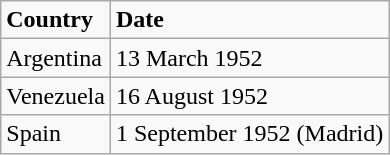<table class="wikitable">
<tr>
<td><strong>Country</strong></td>
<td><strong>Date</strong></td>
</tr>
<tr>
<td>Argentina</td>
<td>13 March 1952</td>
</tr>
<tr>
<td>Venezuela</td>
<td>16 August 1952</td>
</tr>
<tr>
<td>Spain</td>
<td>1 September 1952 (Madrid)</td>
</tr>
</table>
